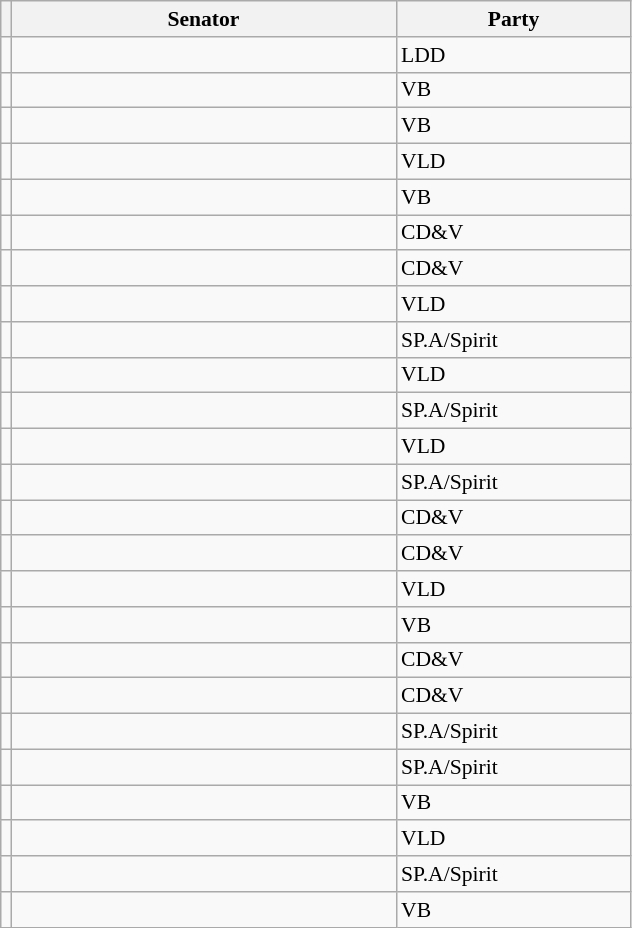<table class="sortable wikitable" style="text-align:left; font-size:90%">
<tr>
<th></th>
<th width="250">Senator</th>
<th width="150">Party</th>
</tr>
<tr>
<td></td>
<td></td>
<td>LDD</td>
</tr>
<tr>
<td></td>
<td></td>
<td>VB</td>
</tr>
<tr>
<td></td>
<td></td>
<td>VB</td>
</tr>
<tr>
<td></td>
<td></td>
<td>VLD</td>
</tr>
<tr>
<td></td>
<td></td>
<td>VB</td>
</tr>
<tr>
<td></td>
<td></td>
<td>CD&V</td>
</tr>
<tr>
<td></td>
<td></td>
<td>CD&V</td>
</tr>
<tr>
<td></td>
<td></td>
<td>VLD</td>
</tr>
<tr>
<td></td>
<td></td>
<td>SP.A/Spirit</td>
</tr>
<tr>
<td></td>
<td></td>
<td>VLD</td>
</tr>
<tr>
<td></td>
<td></td>
<td>SP.A/Spirit</td>
</tr>
<tr>
<td></td>
<td></td>
<td>VLD</td>
</tr>
<tr>
<td></td>
<td></td>
<td>SP.A/Spirit</td>
</tr>
<tr>
<td></td>
<td></td>
<td>CD&V</td>
</tr>
<tr>
<td></td>
<td></td>
<td>CD&V</td>
</tr>
<tr>
<td></td>
<td></td>
<td>VLD</td>
</tr>
<tr>
<td></td>
<td></td>
<td>VB</td>
</tr>
<tr>
<td></td>
<td></td>
<td>CD&V</td>
</tr>
<tr>
<td></td>
<td></td>
<td>CD&V</td>
</tr>
<tr>
<td></td>
<td></td>
<td>SP.A/Spirit</td>
</tr>
<tr>
<td></td>
<td></td>
<td>SP.A/Spirit</td>
</tr>
<tr>
<td></td>
<td></td>
<td>VB</td>
</tr>
<tr>
<td></td>
<td></td>
<td>VLD</td>
</tr>
<tr>
<td></td>
<td></td>
<td>SP.A/Spirit</td>
</tr>
<tr>
<td></td>
<td></td>
<td>VB</td>
</tr>
</table>
